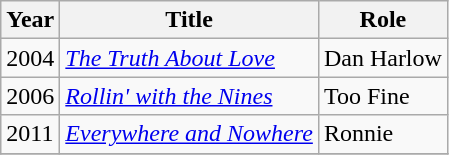<table class="wikitable">
<tr>
<th>Year</th>
<th>Title</th>
<th>Role</th>
</tr>
<tr>
<td>2004</td>
<td><em><a href='#'>The Truth About Love</a></em></td>
<td>Dan Harlow</td>
</tr>
<tr>
<td>2006</td>
<td><em><a href='#'>Rollin' with the Nines</a></em></td>
<td>Too Fine</td>
</tr>
<tr>
<td>2011</td>
<td><em><a href='#'>Everywhere and Nowhere</a></em></td>
<td>Ronnie</td>
</tr>
<tr>
</tr>
</table>
